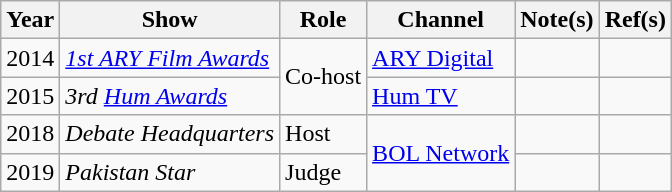<table class="wikitable">
<tr>
<th>Year</th>
<th>Show</th>
<th>Role</th>
<th>Channel</th>
<th>Note(s)</th>
<th>Ref(s)</th>
</tr>
<tr>
<td>2014</td>
<td><em><a href='#'>1st ARY Film Awards</a></em></td>
<td rowspan="2">Co-host</td>
<td><a href='#'>ARY Digital</a></td>
<td></td>
<td></td>
</tr>
<tr>
<td>2015</td>
<td><em>3rd <a href='#'>Hum Awards</a></em></td>
<td><a href='#'>Hum TV</a></td>
<td></td>
<td></td>
</tr>
<tr>
<td>2018</td>
<td><em>Debate Headquarters</em></td>
<td>Host</td>
<td rowspan="2"><a href='#'>BOL Network</a></td>
<td></td>
<td></td>
</tr>
<tr>
<td>2019</td>
<td><em>Pakistan Star</em></td>
<td>Judge</td>
<td></td>
<td></td>
</tr>
</table>
